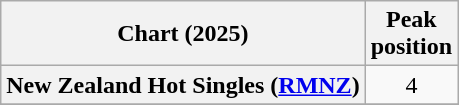<table class="wikitable sortable plainrowheaders" style="text-align:center">
<tr>
<th scope="col">Chart (2025)</th>
<th scope="col">Peak<br>position</th>
</tr>
<tr>
<th scope="row">New Zealand Hot Singles (<a href='#'>RMNZ</a>)</th>
<td>4</td>
</tr>
<tr>
</tr>
</table>
